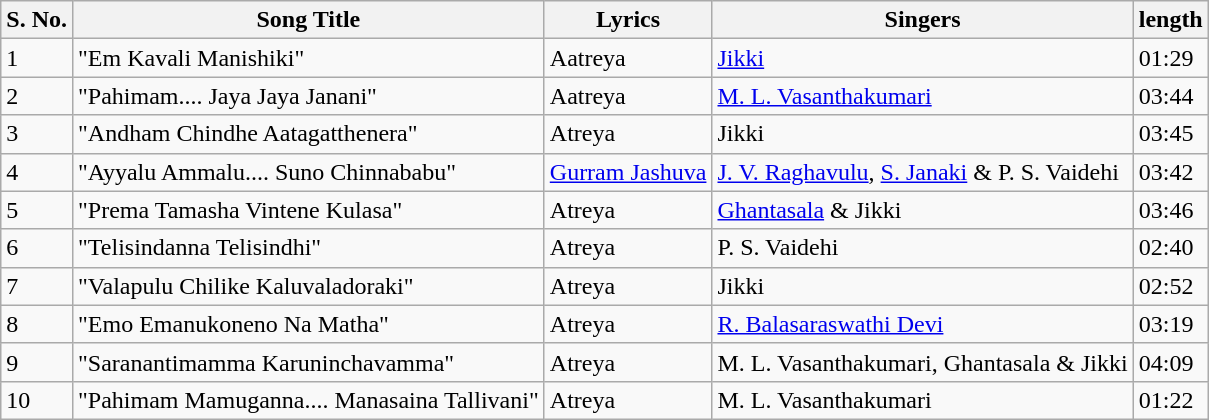<table class="wikitable">
<tr>
<th>S. No.</th>
<th>Song Title</th>
<th>Lyrics</th>
<th>Singers</th>
<th>length</th>
</tr>
<tr>
<td>1</td>
<td>"Em Kavali Manishiki"</td>
<td>Aatreya</td>
<td><a href='#'>Jikki</a></td>
<td>01:29</td>
</tr>
<tr>
<td>2</td>
<td>"Pahimam.... Jaya Jaya Janani"</td>
<td>Aatreya</td>
<td><a href='#'>M. L. Vasanthakumari</a></td>
<td>03:44</td>
</tr>
<tr>
<td>3</td>
<td>"Andham Chindhe Aatagatthenera"</td>
<td>Atreya</td>
<td>Jikki</td>
<td>03:45</td>
</tr>
<tr>
<td>4</td>
<td>"Ayyalu Ammalu.... Suno Chinnababu"</td>
<td><a href='#'>Gurram Jashuva</a></td>
<td><a href='#'>J. V. Raghavulu</a>, <a href='#'>S. Janaki</a> & P. S. Vaidehi</td>
<td>03:42</td>
</tr>
<tr>
<td>5</td>
<td>"Prema Tamasha Vintene Kulasa"</td>
<td>Atreya</td>
<td><a href='#'>Ghantasala</a> & Jikki</td>
<td>03:46</td>
</tr>
<tr>
<td>6</td>
<td>"Telisindanna Telisindhi"</td>
<td>Atreya</td>
<td>P. S. Vaidehi</td>
<td>02:40</td>
</tr>
<tr>
<td>7</td>
<td>"Valapulu Chilike Kaluvaladoraki"</td>
<td>Atreya</td>
<td>Jikki</td>
<td>02:52</td>
</tr>
<tr>
<td>8</td>
<td>"Emo Emanukoneno Na Matha"</td>
<td>Atreya</td>
<td><a href='#'>R. Balasaraswathi Devi</a></td>
<td>03:19</td>
</tr>
<tr>
<td>9</td>
<td>"Saranantimamma Karuninchavamma"</td>
<td>Atreya</td>
<td>M. L. Vasanthakumari, Ghantasala & Jikki</td>
<td>04:09</td>
</tr>
<tr>
<td>10</td>
<td>"Pahimam Mamuganna.... Manasaina Tallivani"</td>
<td>Atreya</td>
<td>M. L. Vasanthakumari</td>
<td>01:22</td>
</tr>
</table>
